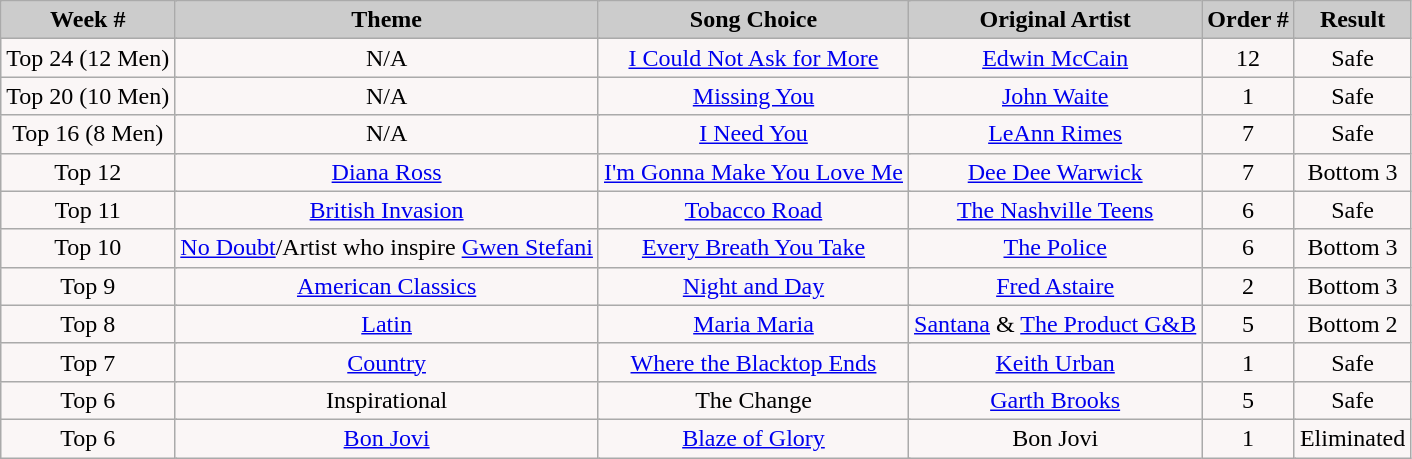<table class="wikitable" style="float:left;">
<tr style="text-align:Center; background:#ccc;">
<td colspan="100"><strong>Week #</strong></td>
<td colspan="100"><strong>Theme</strong></td>
<td colspan="100"><strong>Song Choice</strong></td>
<td colspan="100"><strong>Original Artist</strong></td>
<td colspan="100"><strong>Order #</strong></td>
<td colspan="100"><strong>Result</strong></td>
</tr>
<tr style="text-align:center; background:#faf6f6;">
<td colspan="100">Top 24 (12 Men)</td>
<td colspan="100">N/A</td>
<td colspan="100"><a href='#'>I Could Not Ask for More</a></td>
<td colspan="100"><a href='#'>Edwin McCain</a></td>
<td colspan="100">12</td>
<td colspan="100">Safe</td>
</tr>
<tr>
<td colspan="100"  style="text-align:center; background:#faf6f6;">Top 20 (10 Men)</td>
<td colspan="100"  style="text-align:center; background:#faf6f6;">N/A</td>
<td colspan="100"  style="text-align:center; background:#faf6f6;"><a href='#'>Missing You</a></td>
<td colspan="100"  style="text-align:center; background:#faf6f6;"><a href='#'>John Waite</a></td>
<td colspan="100"  style="text-align:center; background:#faf6f6;">1</td>
<td colspan="100"  style="text-align:center; background:#faf6f6;">Safe</td>
</tr>
<tr>
<td colspan="100"  style="text-align:center; background:#faf6f6;">Top 16 (8 Men)</td>
<td colspan="100"  style="text-align:center; background:#faf6f6;">N/A</td>
<td colspan="100"  style="text-align:center; background:#faf6f6;"><a href='#'>I Need You</a></td>
<td colspan="100"  style="text-align:center; background:#faf6f6;"><a href='#'>LeAnn Rimes</a></td>
<td colspan="100"  style="text-align:center; background:#faf6f6;">7</td>
<td colspan="100"  style="text-align:center; background:#faf6f6;">Safe</td>
</tr>
<tr>
<td colspan="100"  style="text-align:center; background:#faf6f6;">Top 12</td>
<td colspan="100"  style="text-align:center; background:#faf6f6;"><a href='#'>Diana Ross</a></td>
<td colspan="100"  style="text-align:center; background:#faf6f6;"><a href='#'>I'm Gonna Make You Love Me</a></td>
<td colspan="100"  style="text-align:center; background:#faf6f6;"><a href='#'>Dee Dee Warwick</a></td>
<td colspan="100"  style="text-align:center; background:#faf6f6;">7</td>
<td colspan="100"  style="text-align:center; background:#faf6f6;">Bottom 3</td>
</tr>
<tr>
<td colspan="100"  style="text-align:center; background:#faf6f6;">Top 11</td>
<td colspan="100"  style="text-align:center; background:#faf6f6;"><a href='#'>British Invasion</a></td>
<td colspan="100"  style="text-align:center; background:#faf6f6;"><a href='#'>Tobacco Road</a></td>
<td colspan="100"  style="text-align:center; background:#faf6f6;"><a href='#'>The Nashville Teens</a></td>
<td colspan="100"  style="text-align:center; background:#faf6f6;">6</td>
<td colspan="100"  style="text-align:center; background:#faf6f6;">Safe</td>
</tr>
<tr>
<td colspan="100"  style="text-align:center; background:#faf6f6;">Top 10</td>
<td colspan="100"  style="text-align:center; background:#faf6f6;"><a href='#'>No Doubt</a>/Artist who inspire <a href='#'>Gwen Stefani</a></td>
<td colspan="100"  style="text-align:center; background:#faf6f6;"><a href='#'>Every Breath You Take</a></td>
<td colspan="100"  style="text-align:center; background:#faf6f6;"><a href='#'>The Police</a></td>
<td colspan="100"  style="text-align:center; background:#faf6f6;">6</td>
<td colspan="100"  style="text-align:center; background:#faf6f6;">Bottom 3</td>
</tr>
<tr>
<td colspan="100"  style="text-align:center; background:#faf6f6;">Top 9</td>
<td colspan="100"  style="text-align:center; background:#faf6f6;"><a href='#'>American Classics</a></td>
<td colspan="100"  style="text-align:center; background:#faf6f6;"><a href='#'>Night and Day</a></td>
<td colspan="100"  style="text-align:center; background:#faf6f6;"><a href='#'>Fred Astaire</a></td>
<td colspan="100"  style="text-align:center; background:#faf6f6;">2</td>
<td colspan="100"  style="text-align:center; background:#faf6f6;">Bottom 3</td>
</tr>
<tr>
<td colspan="100"  style="text-align:center; background:#faf6f6;">Top 8</td>
<td colspan="100"  style="text-align:center; background:#faf6f6;"><a href='#'>Latin</a></td>
<td colspan="100"  style="text-align:center; background:#faf6f6;"><a href='#'>Maria Maria</a></td>
<td colspan="100"  style="text-align:center; background:#faf6f6;"><a href='#'>Santana</a> & <a href='#'>The Product G&B</a></td>
<td colspan="100"  style="text-align:center; background:#faf6f6;">5</td>
<td colspan="100"  style="text-align:center; background:#faf6f6;">Bottom 2</td>
</tr>
<tr>
<td colspan="100"  style="text-align:center; background:#faf6f6;">Top 7</td>
<td colspan="100"  style="text-align:center; background:#faf6f6;"><a href='#'>Country</a></td>
<td colspan="100"  style="text-align:center; background:#faf6f6;"><a href='#'>Where the Blacktop Ends</a></td>
<td colspan="100"  style="text-align:center; background:#faf6f6;"><a href='#'>Keith Urban</a></td>
<td colspan="100"  style="text-align:center; background:#faf6f6;">1</td>
<td colspan="100"  style="text-align:center; background:#faf6f6;">Safe</td>
</tr>
<tr style="text-align:center; background:#faf6f6;">
<td colspan="100">Top 6</td>
<td colspan="100">Inspirational</td>
<td colspan="100">The Change</td>
<td colspan="100"><a href='#'>Garth Brooks</a></td>
<td colspan="100">5</td>
<td colspan="100">Safe</td>
</tr>
<tr>
<td colspan="100"  style="text-align:center; background:#faf6f6;">Top 6</td>
<td colspan="100"  style="text-align:center; background:#faf6f6;"><a href='#'>Bon Jovi</a></td>
<td colspan="100"  style="text-align:center; background:#faf6f6;"><a href='#'>Blaze of Glory</a></td>
<td colspan="100"  style="text-align:center; background:#faf6f6;">Bon Jovi</td>
<td colspan="100"  style="text-align:center; background:#faf6f6;">1</td>
<td colspan="100"  style="text-align:center; background:#faf6f6;">Eliminated</td>
</tr>
</table>
